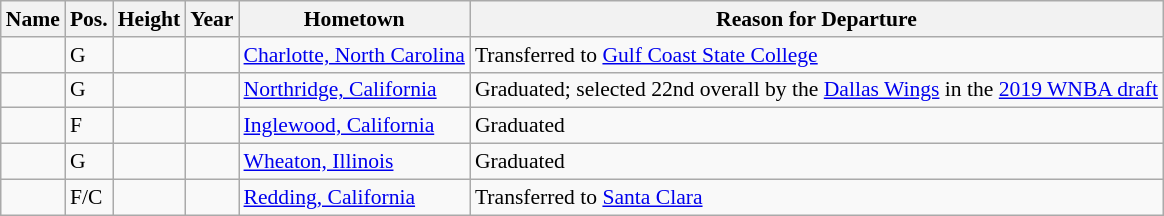<table class="wikitable sortable" style="font-size:90%;" border="1">
<tr>
<th>Name</th>
<th>Pos.</th>
<th>Height</th>
<th>Year</th>
<th>Hometown</th>
<th ! class="unsortable">Reason for Departure</th>
</tr>
<tr>
<td></td>
<td>G</td>
<td></td>
<td></td>
<td><a href='#'>Charlotte, North Carolina</a></td>
<td>Transferred to <a href='#'>Gulf Coast State College</a></td>
</tr>
<tr>
<td></td>
<td>G</td>
<td></td>
<td></td>
<td><a href='#'>Northridge, California</a></td>
<td>Graduated; selected 22nd overall by the <a href='#'>Dallas Wings</a> in the <a href='#'>2019 WNBA draft</a></td>
</tr>
<tr>
<td></td>
<td>F</td>
<td></td>
<td></td>
<td><a href='#'>Inglewood, California</a></td>
<td>Graduated</td>
</tr>
<tr>
<td></td>
<td>G</td>
<td></td>
<td></td>
<td><a href='#'>Wheaton, Illinois</a></td>
<td>Graduated</td>
</tr>
<tr>
<td></td>
<td>F/C</td>
<td></td>
<td></td>
<td><a href='#'>Redding, California</a></td>
<td>Transferred to <a href='#'>Santa Clara</a></td>
</tr>
</table>
